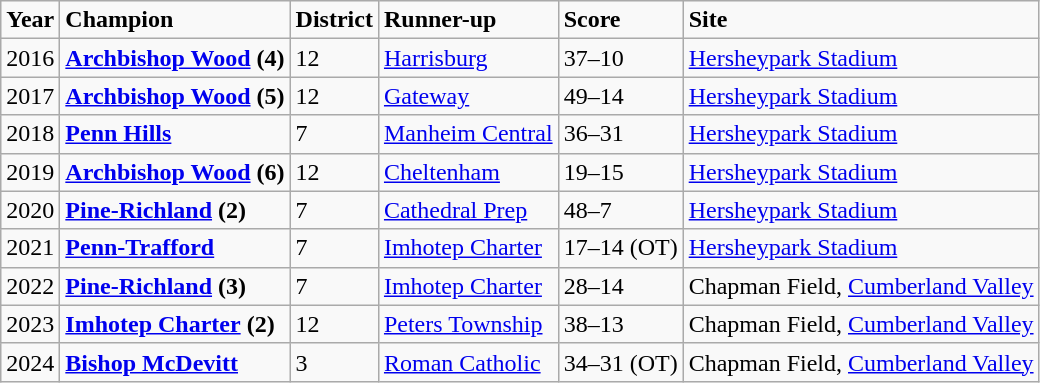<table class="wikitable sortable">
<tr>
<td><strong>Year</strong></td>
<td><strong>Champion</strong></td>
<td><strong>District</strong></td>
<td><strong>Runner-up</strong></td>
<td><strong>Score</strong></td>
<td><strong>Site</strong></td>
</tr>
<tr>
<td>2016</td>
<td><strong><a href='#'>Archbishop Wood</a> (4)</strong></td>
<td>12</td>
<td><a href='#'>Harrisburg</a></td>
<td>37–10</td>
<td><a href='#'>Hersheypark Stadium</a></td>
</tr>
<tr>
<td>2017</td>
<td><strong><a href='#'>Archbishop Wood</a> (5)</strong></td>
<td>12</td>
<td><a href='#'>Gateway</a></td>
<td>49–14</td>
<td><a href='#'>Hersheypark Stadium</a></td>
</tr>
<tr>
<td>2018</td>
<td><strong><a href='#'>Penn Hills</a></strong></td>
<td>7</td>
<td><a href='#'>Manheim Central</a></td>
<td>36–31</td>
<td><a href='#'>Hersheypark Stadium</a></td>
</tr>
<tr>
<td>2019</td>
<td><strong><a href='#'>Archbishop Wood</a> (6)</strong></td>
<td>12</td>
<td><a href='#'>Cheltenham</a></td>
<td>19–15</td>
<td><a href='#'>Hersheypark Stadium</a></td>
</tr>
<tr>
<td>2020</td>
<td><a href='#'><strong>Pine-Richland</strong></a> <strong>(2)</strong></td>
<td>7</td>
<td><a href='#'>Cathedral Prep</a></td>
<td>48–7</td>
<td><a href='#'>Hersheypark Stadium</a></td>
</tr>
<tr>
<td>2021</td>
<td><strong><a href='#'>Penn-Trafford</a></strong></td>
<td>7</td>
<td><a href='#'>Imhotep Charter</a></td>
<td>17–14 (OT)</td>
<td><a href='#'>Hersheypark Stadium</a></td>
</tr>
<tr>
<td>2022</td>
<td><a href='#'><strong>Pine-Richland</strong></a> <strong>(3)</strong></td>
<td>7</td>
<td><a href='#'>Imhotep Charter</a></td>
<td>28–14</td>
<td>Chapman Field, <a href='#'>Cumberland Valley</a></td>
</tr>
<tr>
<td>2023</td>
<td><a href='#'><strong>Imhotep Charter</strong></a> <strong>(2)</strong></td>
<td>12</td>
<td><a href='#'>Peters Township</a></td>
<td>38–13</td>
<td>Chapman Field, <a href='#'>Cumberland Valley</a></td>
</tr>
<tr>
<td>2024</td>
<td><strong><a href='#'>Bishop McDevitt</a></strong></td>
<td>3</td>
<td><a href='#'>Roman Catholic</a></td>
<td>34–31 (OT)</td>
<td>Chapman Field, <a href='#'>Cumberland Valley</a></td>
</tr>
</table>
